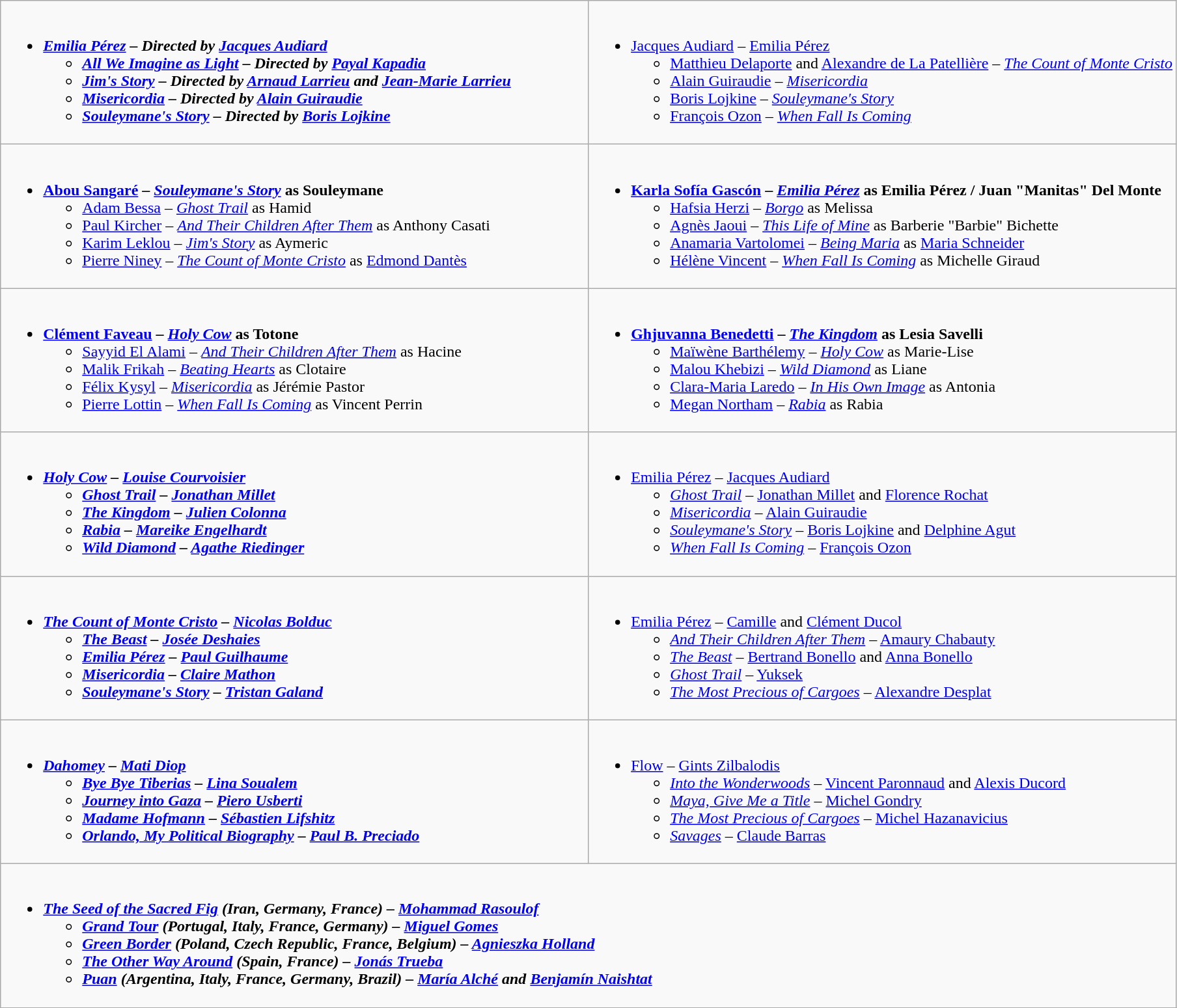<table class=wikitable style="width="150%">
<tr>
<td valign="top" width="50%"><br><ul><li><strong><em><a href='#'>Emilia Pérez</a><em> – Directed by <a href='#'>Jacques Audiard</a><strong><ul><li></em><a href='#'>All We Imagine as Light</a><em> – Directed by <a href='#'>Payal Kapadia</a></li><li></em><a href='#'>Jim's Story</a><em> – Directed by <a href='#'>Arnaud Larrieu</a> and <a href='#'>Jean-Marie Larrieu</a></li><li></em><a href='#'>Misericordia</a><em> – Directed by <a href='#'>Alain Guiraudie</a></li><li></em><a href='#'>Souleymane's Story</a><em> – Directed by <a href='#'>Boris Lojkine</a></li></ul></li></ul></td>
<td valign="top" width="50%"><br><ul><li></strong><a href='#'>Jacques Audiard</a> – </em><a href='#'>Emilia Pérez</a></em></strong><ul><li><a href='#'>Matthieu Delaporte</a> and <a href='#'>Alexandre de La Patellière</a> – <em><a href='#'>The Count of Monte Cristo</a></em></li><li><a href='#'>Alain Guiraudie</a> – <em><a href='#'>Misericordia</a></em></li><li><a href='#'>Boris Lojkine</a> – <em><a href='#'>Souleymane's Story</a></em></li><li><a href='#'>François Ozon</a> – <em><a href='#'>When Fall Is Coming</a></em></li></ul></li></ul></td>
</tr>
<tr>
<td valign="top" width="50%"><br><ul><li><strong><a href='#'>Abou Sangaré</a> – <em><a href='#'>Souleymane's Story</a></em> as Souleymane</strong><ul><li><a href='#'>Adam Bessa</a> – <em><a href='#'>Ghost Trail</a></em> as Hamid</li><li><a href='#'>Paul Kircher</a> – <em><a href='#'>And Their Children After Them</a></em> as Anthony Casati</li><li><a href='#'>Karim Leklou</a> – <em><a href='#'>Jim's Story</a></em> as Aymeric</li><li><a href='#'>Pierre Niney</a> – <em><a href='#'>The Count of Monte Cristo</a></em> as <a href='#'>Edmond Dantès</a></li></ul></li></ul></td>
<td valign="top" width="50%"><br><ul><li><strong><a href='#'>Karla Sofía Gascón</a> – <em><a href='#'>Emilia Pérez</a></em> as Emilia Pérez / Juan "Manitas" Del Monte</strong><ul><li><a href='#'>Hafsia Herzi</a> – <em><a href='#'>Borgo</a></em> as Melissa</li><li><a href='#'>Agnès Jaoui</a> – <em><a href='#'>This Life of Mine</a></em> as Barberie "Barbie" Bichette</li><li><a href='#'>Anamaria Vartolomei</a> – <em><a href='#'>Being Maria</a></em> as <a href='#'>Maria Schneider</a></li><li><a href='#'>Hélène Vincent</a> – <em><a href='#'>When Fall Is Coming</a></em> as Michelle Giraud</li></ul></li></ul></td>
</tr>
<tr>
<td valign="top" width="50%"><br><ul><li><strong><a href='#'>Clément Faveau</a> – <em><a href='#'>Holy Cow</a></em> as Totone</strong><ul><li><a href='#'>Sayyid El Alami</a> – <em><a href='#'>And Their Children After Them</a></em> as Hacine</li><li><a href='#'>Malik Frikah</a> – <em><a href='#'>Beating Hearts</a></em> as Clotaire</li><li><a href='#'>Félix Kysyl</a> – <em><a href='#'>Misericordia</a></em> as Jérémie Pastor</li><li><a href='#'>Pierre Lottin</a> – <em><a href='#'>When Fall Is Coming</a></em> as Vincent Perrin</li></ul></li></ul></td>
<td valign="top" width="50%"><br><ul><li><strong><a href='#'>Ghjuvanna Benedetti</a> – <em><a href='#'>The Kingdom</a></em> as Lesia Savelli</strong><ul><li><a href='#'>Maïwène Barthélemy</a> – <em><a href='#'>Holy Cow</a></em> as Marie-Lise</li><li><a href='#'>Malou Khebizi</a> – <em><a href='#'>Wild Diamond</a></em> as Liane</li><li><a href='#'>Clara-Maria Laredo</a> – <em><a href='#'>In His Own Image</a></em> as Antonia</li><li><a href='#'>Megan Northam</a> – <em><a href='#'>Rabia</a></em> as Rabia</li></ul></li></ul></td>
</tr>
<tr>
<td valign="top" width="50%"><br><ul><li><strong><em><a href='#'>Holy Cow</a><em> – <a href='#'>Louise Courvoisier</a><strong><ul><li></em><a href='#'>Ghost Trail</a><em> – <a href='#'>Jonathan Millet</a></li><li></em><a href='#'>The Kingdom</a><em> – <a href='#'>Julien Colonna</a></li><li></em><a href='#'>Rabia</a><em> – <a href='#'>Mareike Engelhardt</a></li><li></em><a href='#'>Wild Diamond</a><em> – <a href='#'>Agathe Riedinger</a></li></ul></li></ul></td>
<td valign="top" width="50%"><br><ul><li></em></strong><a href='#'>Emilia Pérez</a></em> – <a href='#'>Jacques Audiard</a></strong><ul><li><em><a href='#'>Ghost Trail</a></em> – <a href='#'>Jonathan Millet</a> and <a href='#'>Florence Rochat</a></li><li><em><a href='#'>Misericordia</a></em> – <a href='#'>Alain Guiraudie</a></li><li><em><a href='#'>Souleymane's Story</a></em> – <a href='#'>Boris Lojkine</a> and <a href='#'>Delphine Agut</a></li><li><em><a href='#'>When Fall Is Coming</a></em> – <a href='#'>François Ozon</a></li></ul></li></ul></td>
</tr>
<tr>
<td valign="top" width="50%"><br><ul><li><strong><em><a href='#'>The Count of Monte Cristo</a><em> – <a href='#'>Nicolas Bolduc</a><strong><ul><li></em><a href='#'>The Beast</a><em> – <a href='#'>Josée Deshaies</a></li><li></em><a href='#'>Emilia Pérez</a><em> – <a href='#'>Paul Guilhaume</a></li><li></em><a href='#'>Misericordia</a><em> – <a href='#'>Claire Mathon</a></li><li></em><a href='#'>Souleymane's Story</a><em> – <a href='#'>Tristan Galand</a></li></ul></li></ul></td>
<td valign="top" width="50%"><br><ul><li></em></strong><a href='#'>Emilia Pérez</a></em> – <a href='#'>Camille</a> and <a href='#'>Clément Ducol</a></strong><ul><li><em><a href='#'>And Their Children After Them</a></em> – <a href='#'>Amaury Chabauty</a></li><li><em><a href='#'>The Beast</a></em> – <a href='#'>Bertrand Bonello</a> and <a href='#'>Anna Bonello</a></li><li><em><a href='#'>Ghost Trail</a></em> – <a href='#'>Yuksek</a></li><li><em><a href='#'>The Most Precious of Cargoes</a></em> – <a href='#'>Alexandre Desplat</a></li></ul></li></ul></td>
</tr>
<tr>
<td valign="top" width="50%"><br><ul><li><strong><em><a href='#'>Dahomey</a><em> – <a href='#'>Mati Diop</a><strong><ul><li></em><a href='#'>Bye Bye Tiberias</a><em> – <a href='#'>Lina Soualem</a></li><li></em><a href='#'>Journey into Gaza</a><em> – <a href='#'>Piero Usberti</a></li><li></em><a href='#'>Madame Hofmann</a><em> – <a href='#'>Sébastien Lifshitz</a></li><li></em><a href='#'>Orlando, My Political Biography</a><em> – <a href='#'>Paul B. Preciado</a></li></ul></li></ul></td>
<td valign="top" width="50%"><br><ul><li></em></strong><a href='#'>Flow</a></em> – <a href='#'>Gints Zilbalodis</a></strong><ul><li><em><a href='#'>Into the Wonderwoods</a></em> – <a href='#'>Vincent Paronnaud</a> and <a href='#'>Alexis Ducord</a></li><li><em><a href='#'>Maya, Give Me a Title</a></em> – <a href='#'>Michel Gondry</a></li><li><em><a href='#'>The Most Precious of Cargoes</a></em> – <a href='#'>Michel Hazanavicius</a></li><li><em><a href='#'>Savages</a></em> – <a href='#'>Claude Barras</a></li></ul></li></ul></td>
</tr>
<tr>
<td valign="top" width="50%" colspan="2"><br><ul><li><strong><em><a href='#'>The Seed of the Sacred Fig</a><em> (Iran, Germany, France) – <a href='#'>Mohammad Rasoulof</a><strong><ul><li></em><a href='#'>Grand Tour</a><em> (Portugal, Italy, France, Germany) – <a href='#'>Miguel Gomes</a></li><li></em><a href='#'>Green Border</a><em> (Poland, Czech Republic, France, Belgium) – <a href='#'>Agnieszka Holland</a></li><li></em><a href='#'>The Other Way Around</a><em> (Spain, France) – <a href='#'>Jonás Trueba</a></li><li></em><a href='#'>Puan</a><em> (Argentina, Italy, France, Germany, Brazil) – <a href='#'>María Alché</a> and <a href='#'>Benjamín Naishtat</a></li></ul></li></ul></td>
</tr>
<tr>
</tr>
</table>
